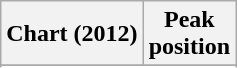<table class="wikitable sortable plainrowheaders" style="text-align:center">
<tr>
<th scope="col">Chart (2012)</th>
<th scope="col">Peak<br>position</th>
</tr>
<tr>
</tr>
<tr>
</tr>
</table>
